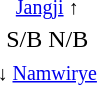<table style="text-align:center;">
<tr>
<td><small> <a href='#'>Jangji</a> ↑ </small></td>
</tr>
<tr>
<td> <span>S/B N/B</span> </td>
</tr>
<tr>
<td><small> ↓ <a href='#'>Namwirye</a> </small></td>
</tr>
</table>
